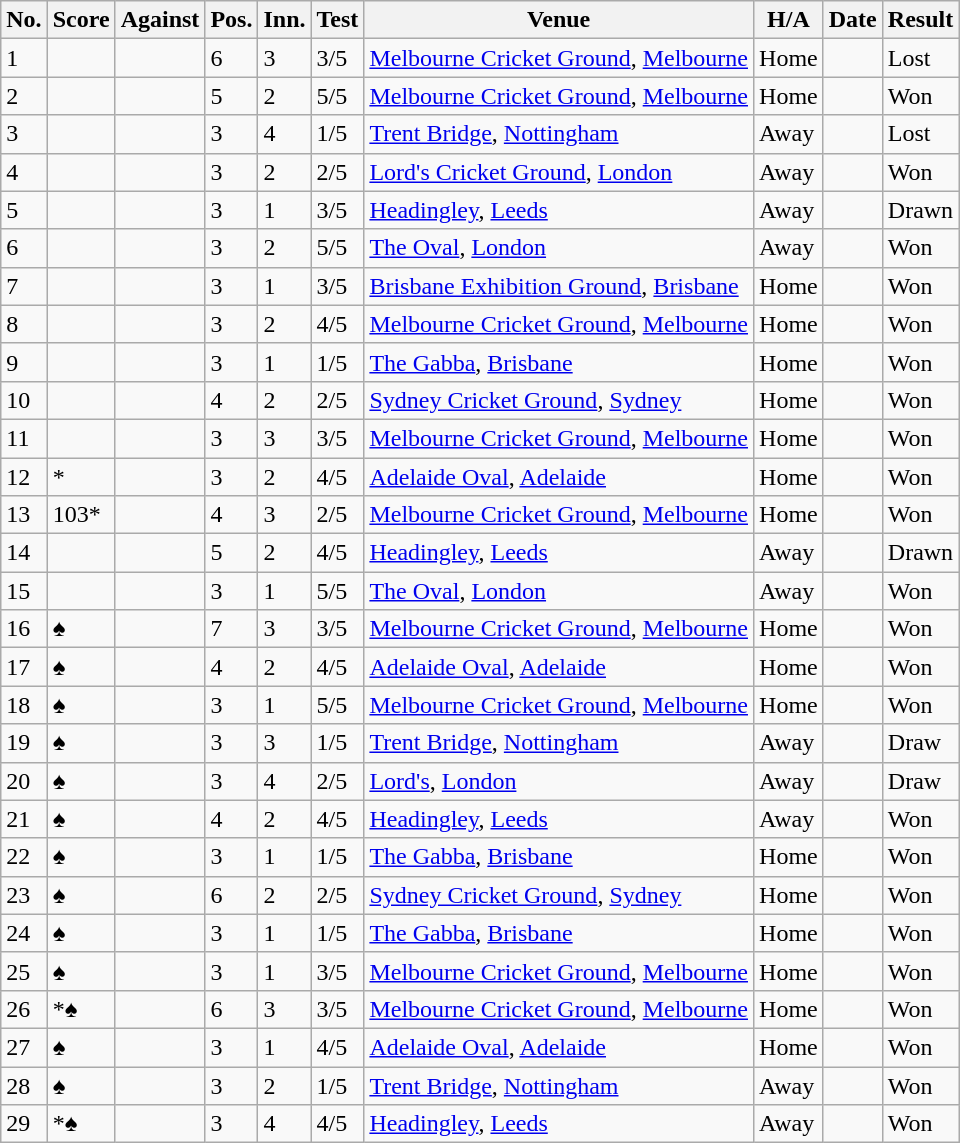<table class="wikitable sortable">
<tr>
<th>No.</th>
<th>Score</th>
<th>Against</th>
<th>Pos.</th>
<th>Inn.</th>
<th>Test</th>
<th>Venue</th>
<th>H/A</th>
<th>Date</th>
<th>Result</th>
</tr>
<tr>
<td>1</td>
<td></td>
<td></td>
<td>6</td>
<td>3</td>
<td>3/5</td>
<td><a href='#'>Melbourne Cricket Ground</a>, <a href='#'>Melbourne</a></td>
<td>Home</td>
<td></td>
<td>Lost</td>
</tr>
<tr>
<td>2</td>
<td></td>
<td></td>
<td>5</td>
<td>2</td>
<td>5/5</td>
<td><a href='#'>Melbourne Cricket Ground</a>, <a href='#'>Melbourne</a></td>
<td>Home</td>
<td></td>
<td>Won</td>
</tr>
<tr>
<td>3</td>
<td></td>
<td></td>
<td>3</td>
<td>4</td>
<td>1/5</td>
<td><a href='#'>Trent Bridge</a>, <a href='#'>Nottingham</a></td>
<td>Away</td>
<td></td>
<td>Lost</td>
</tr>
<tr>
<td>4</td>
<td></td>
<td></td>
<td>3</td>
<td>2</td>
<td>2/5</td>
<td><a href='#'>Lord's Cricket Ground</a>, <a href='#'>London</a></td>
<td>Away</td>
<td></td>
<td>Won</td>
</tr>
<tr>
<td>5</td>
<td></td>
<td></td>
<td>3</td>
<td>1</td>
<td>3/5</td>
<td><a href='#'>Headingley</a>, <a href='#'>Leeds</a></td>
<td>Away</td>
<td></td>
<td>Drawn</td>
</tr>
<tr>
<td>6</td>
<td></td>
<td></td>
<td>3</td>
<td>2</td>
<td>5/5</td>
<td><a href='#'>The Oval</a>, <a href='#'>London</a></td>
<td>Away</td>
<td></td>
<td>Won</td>
</tr>
<tr>
<td>7</td>
<td></td>
<td></td>
<td>3</td>
<td>1</td>
<td>3/5</td>
<td><a href='#'>Brisbane Exhibition Ground</a>, <a href='#'>Brisbane</a></td>
<td>Home</td>
<td></td>
<td>Won</td>
</tr>
<tr>
<td>8</td>
<td></td>
<td></td>
<td>3</td>
<td>2</td>
<td>4/5</td>
<td><a href='#'>Melbourne Cricket Ground</a>, <a href='#'>Melbourne</a></td>
<td>Home</td>
<td></td>
<td>Won</td>
</tr>
<tr>
<td>9</td>
<td></td>
<td></td>
<td>3</td>
<td>1</td>
<td>1/5</td>
<td><a href='#'>The Gabba</a>, <a href='#'>Brisbane</a></td>
<td>Home</td>
<td></td>
<td>Won</td>
</tr>
<tr>
<td>10</td>
<td></td>
<td></td>
<td>4</td>
<td>2</td>
<td>2/5</td>
<td><a href='#'>Sydney Cricket Ground</a>, <a href='#'>Sydney</a></td>
<td>Home</td>
<td></td>
<td>Won</td>
</tr>
<tr>
<td>11</td>
<td></td>
<td></td>
<td>3</td>
<td>3</td>
<td>3/5</td>
<td><a href='#'>Melbourne Cricket Ground</a>, <a href='#'>Melbourne</a></td>
<td>Home</td>
<td></td>
<td>Won</td>
</tr>
<tr>
<td>12</td>
<td>*</td>
<td></td>
<td>3</td>
<td>2</td>
<td>4/5</td>
<td><a href='#'>Adelaide Oval</a>, <a href='#'>Adelaide</a></td>
<td>Home</td>
<td></td>
<td>Won</td>
</tr>
<tr>
<td>13</td>
<td>103*</td>
<td></td>
<td>4</td>
<td>3</td>
<td>2/5</td>
<td><a href='#'>Melbourne Cricket Ground</a>, <a href='#'>Melbourne</a></td>
<td>Home</td>
<td></td>
<td>Won</td>
</tr>
<tr>
<td>14</td>
<td></td>
<td></td>
<td>5</td>
<td>2</td>
<td>4/5</td>
<td><a href='#'>Headingley</a>, <a href='#'>Leeds</a></td>
<td>Away</td>
<td></td>
<td>Drawn</td>
</tr>
<tr>
<td>15</td>
<td></td>
<td></td>
<td>3</td>
<td>1</td>
<td>5/5</td>
<td><a href='#'>The Oval</a>, <a href='#'>London</a></td>
<td>Away</td>
<td></td>
<td>Won</td>
</tr>
<tr>
<td>16</td>
<td>♠</td>
<td></td>
<td>7</td>
<td>3</td>
<td>3/5</td>
<td><a href='#'>Melbourne Cricket Ground</a>, <a href='#'>Melbourne</a></td>
<td>Home</td>
<td></td>
<td>Won</td>
</tr>
<tr>
<td>17</td>
<td>♠</td>
<td></td>
<td>4</td>
<td>2</td>
<td>4/5</td>
<td><a href='#'>Adelaide Oval</a>, <a href='#'>Adelaide</a></td>
<td>Home</td>
<td></td>
<td>Won</td>
</tr>
<tr>
<td>18</td>
<td>♠</td>
<td></td>
<td>3</td>
<td>1</td>
<td>5/5</td>
<td><a href='#'>Melbourne Cricket Ground</a>, <a href='#'>Melbourne</a></td>
<td>Home</td>
<td></td>
<td>Won</td>
</tr>
<tr>
<td>19</td>
<td>♠</td>
<td></td>
<td>3</td>
<td>3</td>
<td>1/5</td>
<td><a href='#'>Trent Bridge</a>, <a href='#'>Nottingham</a></td>
<td>Away</td>
<td></td>
<td>Draw</td>
</tr>
<tr>
<td>20</td>
<td>♠</td>
<td></td>
<td>3</td>
<td>4</td>
<td>2/5</td>
<td><a href='#'>Lord's</a>, <a href='#'>London</a></td>
<td>Away</td>
<td></td>
<td>Draw</td>
</tr>
<tr>
<td>21</td>
<td>♠</td>
<td></td>
<td>4</td>
<td>2</td>
<td>4/5</td>
<td><a href='#'>Headingley</a>, <a href='#'>Leeds</a></td>
<td>Away</td>
<td></td>
<td>Won</td>
</tr>
<tr>
<td>22</td>
<td>♠</td>
<td></td>
<td>3</td>
<td>1</td>
<td>1/5</td>
<td><a href='#'>The Gabba</a>, <a href='#'>Brisbane</a></td>
<td>Home</td>
<td></td>
<td>Won</td>
</tr>
<tr>
<td>23</td>
<td>♠</td>
<td></td>
<td>6</td>
<td>2</td>
<td>2/5</td>
<td><a href='#'>Sydney Cricket Ground</a>, <a href='#'>Sydney</a></td>
<td>Home</td>
<td></td>
<td>Won</td>
</tr>
<tr>
<td>24</td>
<td>♠</td>
<td></td>
<td>3</td>
<td>1</td>
<td>1/5</td>
<td><a href='#'>The Gabba</a>, <a href='#'>Brisbane</a></td>
<td>Home</td>
<td></td>
<td>Won</td>
</tr>
<tr>
<td>25</td>
<td>♠</td>
<td></td>
<td>3</td>
<td>1</td>
<td>3/5</td>
<td><a href='#'>Melbourne Cricket Ground</a>, <a href='#'>Melbourne</a></td>
<td>Home</td>
<td></td>
<td>Won</td>
</tr>
<tr>
<td>26</td>
<td>*♠</td>
<td></td>
<td>6</td>
<td>3</td>
<td>3/5</td>
<td><a href='#'>Melbourne Cricket Ground</a>, <a href='#'>Melbourne</a></td>
<td>Home</td>
<td></td>
<td>Won</td>
</tr>
<tr>
<td>27</td>
<td>♠</td>
<td></td>
<td>3</td>
<td>1</td>
<td>4/5</td>
<td><a href='#'>Adelaide Oval</a>, <a href='#'>Adelaide</a></td>
<td>Home</td>
<td></td>
<td>Won</td>
</tr>
<tr>
<td>28</td>
<td>♠</td>
<td></td>
<td>3</td>
<td>2</td>
<td>1/5</td>
<td><a href='#'>Trent Bridge</a>, <a href='#'>Nottingham</a></td>
<td>Away</td>
<td></td>
<td>Won</td>
</tr>
<tr>
<td>29</td>
<td>*♠</td>
<td></td>
<td>3</td>
<td>4</td>
<td>4/5</td>
<td><a href='#'>Headingley</a>, <a href='#'>Leeds</a></td>
<td>Away</td>
<td></td>
<td>Won</td>
</tr>
</table>
